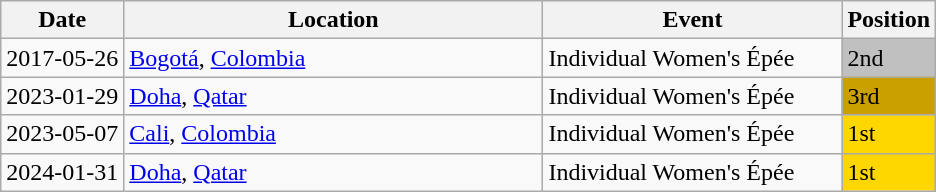<table class="wikitable sortable">
<tr>
<th>Date</th>
<th style="width:17em">Location</th>
<th style="width:12em">Event</th>
<th>Position</th>
</tr>
<tr>
<td>2017-05-26</td>
<td rowspan="1" align="left"> <a href='#'>Bogotá</a>, <a href='#'>Colombia</a></td>
<td>Individual Women's Épée</td>
<td bgcolor="silver">2nd</td>
</tr>
<tr>
<td>2023-01-29</td>
<td rowspan="1" align="left"> <a href='#'>Doha</a>, <a href='#'>Qatar</a></td>
<td>Individual Women's Épée</td>
<td bgcolor="caramel">3rd</td>
</tr>
<tr>
<td>2023-05-07</td>
<td rowspan="1" align="left"> <a href='#'>Cali</a>, <a href='#'>Colombia</a></td>
<td>Individual Women's Épée</td>
<td bgcolor="gold">1st</td>
</tr>
<tr>
<td>2024-01-31</td>
<td rowspan="1" align="left"> <a href='#'>Doha</a>, <a href='#'>Qatar</a></td>
<td>Individual Women's Épée</td>
<td bgcolor="gold">1st</td>
</tr>
</table>
